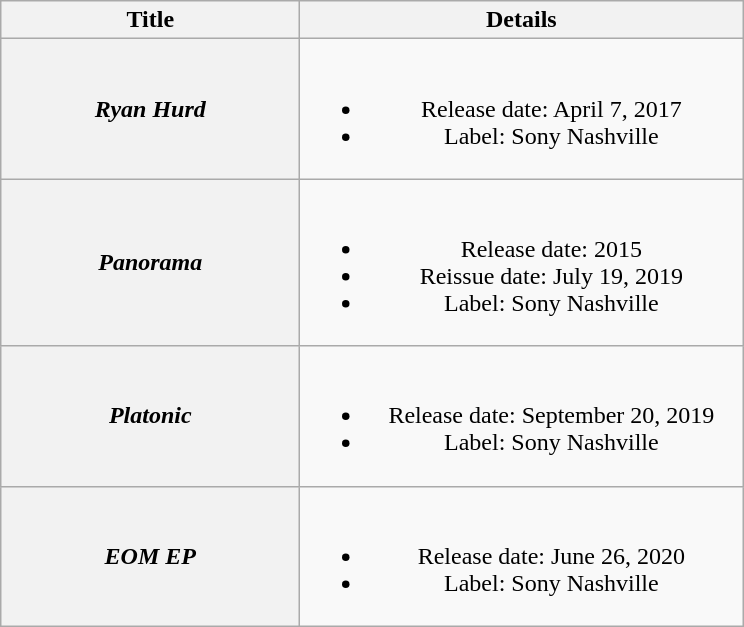<table class="wikitable plainrowheaders" style="text-align:center;">
<tr>
<th style="width:12em;">Title</th>
<th style="width:18em;">Details</th>
</tr>
<tr>
<th scope="row"><em>Ryan Hurd</em></th>
<td><br><ul><li>Release date: April 7, 2017</li><li>Label: Sony Nashville</li></ul></td>
</tr>
<tr>
<th scope="row"><em>Panorama</em></th>
<td><br><ul><li>Release date: 2015</li><li>Reissue date: July 19, 2019</li><li>Label: Sony Nashville</li></ul></td>
</tr>
<tr>
<th scope="row"><em>Platonic</em></th>
<td><br><ul><li>Release date: September 20, 2019</li><li>Label: Sony Nashville</li></ul></td>
</tr>
<tr>
<th scope="row"><em>EOM EP</em></th>
<td><br><ul><li>Release date: June 26, 2020</li><li>Label: Sony Nashville</li></ul></td>
</tr>
</table>
